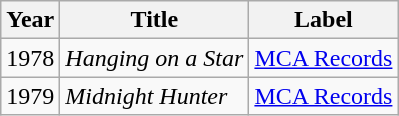<table class=wikitable>
<tr>
<th>Year</th>
<th>Title</th>
<th>Label</th>
</tr>
<tr>
<td>1978</td>
<td><em>Hanging on a Star</em></td>
<td><a href='#'>MCA Records</a></td>
</tr>
<tr>
<td>1979</td>
<td><em>Midnight Hunter</em></td>
<td><a href='#'>MCA Records</a></td>
</tr>
</table>
